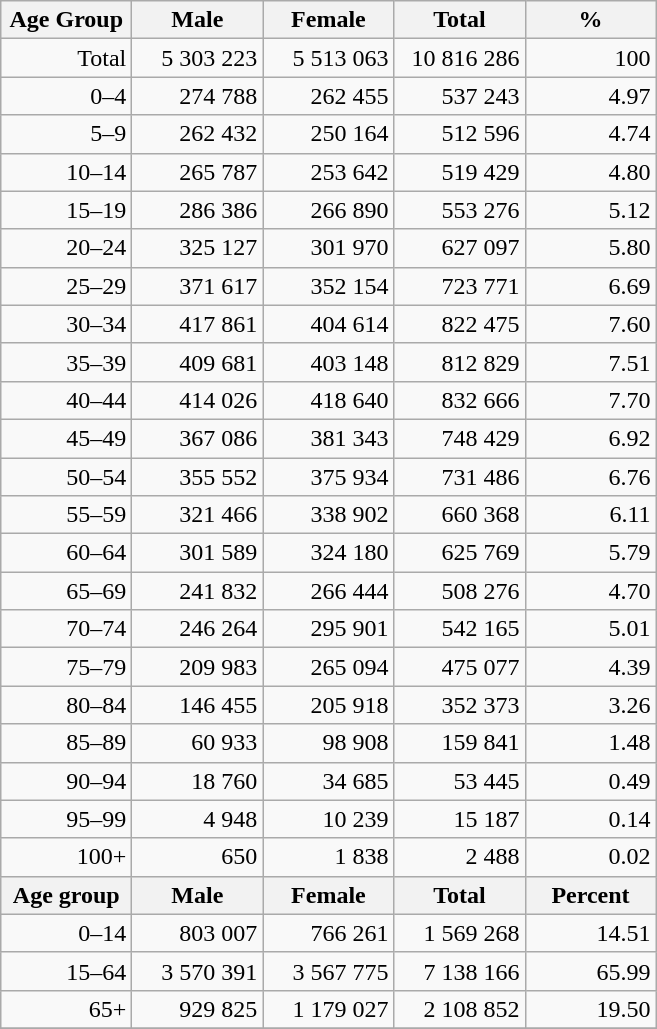<table class="wikitable">
<tr>
<th width="80pt">Age Group</th>
<th width="80pt">Male</th>
<th width="80pt">Female</th>
<th width="80pt">Total</th>
<th width="80pt">%</th>
</tr>
<tr>
<td align="right">Total</td>
<td align="right">5 303 223</td>
<td align="right">5 513 063</td>
<td align="right">10 816 286</td>
<td align="right">100</td>
</tr>
<tr>
<td align="right">0–4</td>
<td align="right">274 788</td>
<td align="right">262 455</td>
<td align="right">537 243</td>
<td align="right">4.97</td>
</tr>
<tr>
<td align="right">5–9</td>
<td align="right">262 432</td>
<td align="right">250 164</td>
<td align="right">512 596</td>
<td align="right">4.74</td>
</tr>
<tr>
<td align="right">10–14</td>
<td align="right">265 787</td>
<td align="right">253 642</td>
<td align="right">519 429</td>
<td align="right">4.80</td>
</tr>
<tr>
<td align="right">15–19</td>
<td align="right">286 386</td>
<td align="right">266 890</td>
<td align="right">553 276</td>
<td align="right">5.12</td>
</tr>
<tr>
<td align="right">20–24</td>
<td align="right">325 127</td>
<td align="right">301 970</td>
<td align="right">627 097</td>
<td align="right">5.80</td>
</tr>
<tr>
<td align="right">25–29</td>
<td align="right">371 617</td>
<td align="right">352 154</td>
<td align="right">723 771</td>
<td align="right">6.69</td>
</tr>
<tr>
<td align="right">30–34</td>
<td align="right">417 861</td>
<td align="right">404 614</td>
<td align="right">822 475</td>
<td align="right">7.60</td>
</tr>
<tr>
<td align="right">35–39</td>
<td align="right">409 681</td>
<td align="right">403 148</td>
<td align="right">812 829</td>
<td align="right">7.51</td>
</tr>
<tr>
<td align="right">40–44</td>
<td align="right">414 026</td>
<td align="right">418 640</td>
<td align="right">832 666</td>
<td align="right">7.70</td>
</tr>
<tr>
<td align="right">45–49</td>
<td align="right">367 086</td>
<td align="right">381 343</td>
<td align="right">748 429</td>
<td align="right">6.92</td>
</tr>
<tr>
<td align="right">50–54</td>
<td align="right">355 552</td>
<td align="right">375 934</td>
<td align="right">731 486</td>
<td align="right">6.76</td>
</tr>
<tr>
<td align="right">55–59</td>
<td align="right">321 466</td>
<td align="right">338 902</td>
<td align="right">660 368</td>
<td align="right">6.11</td>
</tr>
<tr>
<td align="right">60–64</td>
<td align="right">301 589</td>
<td align="right">324 180</td>
<td align="right">625 769</td>
<td align="right">5.79</td>
</tr>
<tr>
<td align="right">65–69</td>
<td align="right">241 832</td>
<td align="right">266 444</td>
<td align="right">508 276</td>
<td align="right">4.70</td>
</tr>
<tr>
<td align="right">70–74</td>
<td align="right">246 264</td>
<td align="right">295 901</td>
<td align="right">542 165</td>
<td align="right">5.01</td>
</tr>
<tr>
<td align="right">75–79</td>
<td align="right">209 983</td>
<td align="right">265 094</td>
<td align="right">475 077</td>
<td align="right">4.39</td>
</tr>
<tr>
<td align="right">80–84</td>
<td align="right">146 455</td>
<td align="right">205 918</td>
<td align="right">352 373</td>
<td align="right">3.26</td>
</tr>
<tr>
<td align="right">85–89</td>
<td align="right">60 933</td>
<td align="right">98 908</td>
<td align="right">159 841</td>
<td align="right">1.48</td>
</tr>
<tr>
<td align="right">90–94</td>
<td align="right">18 760</td>
<td align="right">34 685</td>
<td align="right">53 445</td>
<td align="right">0.49</td>
</tr>
<tr>
<td align="right">95–99</td>
<td align="right">4 948</td>
<td align="right">10 239</td>
<td align="right">15 187</td>
<td align="right">0.14</td>
</tr>
<tr>
<td align="right">100+</td>
<td align="right">650</td>
<td align="right">1 838</td>
<td align="right">2 488</td>
<td align="right">0.02</td>
</tr>
<tr>
<th width="50">Age group</th>
<th width="80pt">Male</th>
<th width="80">Female</th>
<th width="80">Total</th>
<th width="50">Percent</th>
</tr>
<tr>
<td align="right">0–14</td>
<td align="right">803 007</td>
<td align="right">766 261</td>
<td align="right">1 569 268</td>
<td align="right">14.51</td>
</tr>
<tr>
<td align="right">15–64</td>
<td align="right">3 570 391</td>
<td align="right">3 567 775</td>
<td align="right">7 138 166</td>
<td align="right">65.99</td>
</tr>
<tr>
<td align="right">65+</td>
<td align="right">929 825</td>
<td align="right">1 179 027</td>
<td align="right">2 108 852</td>
<td align="right">19.50</td>
</tr>
<tr>
</tr>
</table>
